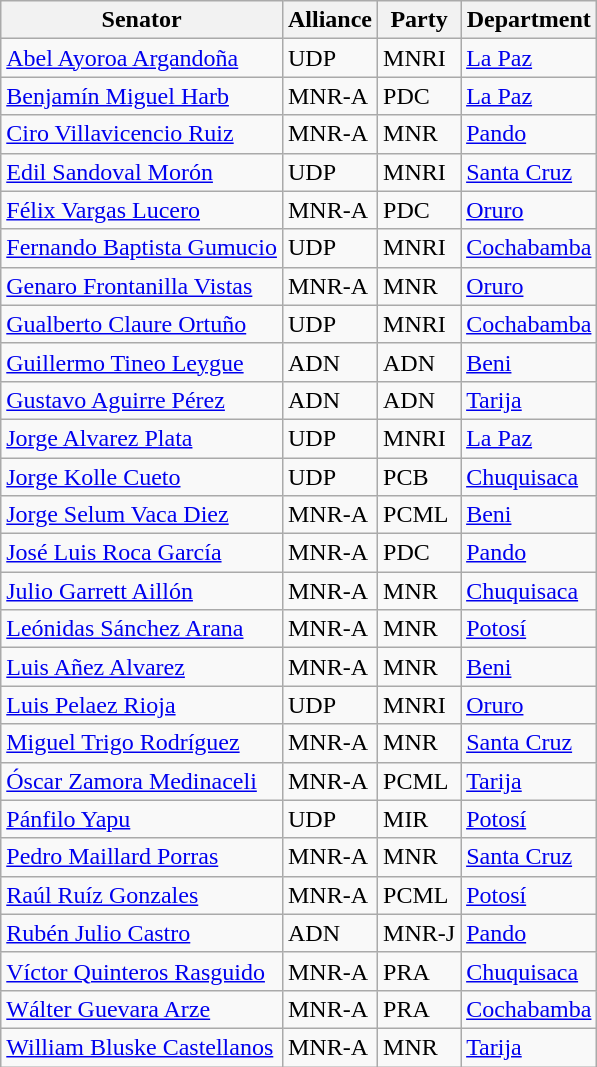<table class="wikitable">
<tr>
<th>Senator</th>
<th>Alliance</th>
<th>Party</th>
<th>Department</th>
</tr>
<tr>
<td><a href='#'>Abel Ayoroa Argandoña</a></td>
<td>UDP</td>
<td>MNRI</td>
<td><a href='#'>La Paz</a></td>
</tr>
<tr>
<td><a href='#'>Benjamín Miguel Harb</a></td>
<td>MNR-A</td>
<td>PDC</td>
<td><a href='#'>La Paz</a></td>
</tr>
<tr>
<td><a href='#'>Ciro Villavicencio Ruiz</a></td>
<td>MNR-A</td>
<td>MNR</td>
<td><a href='#'>Pando</a></td>
</tr>
<tr>
<td><a href='#'>Edil Sandoval Morón</a></td>
<td>UDP</td>
<td>MNRI</td>
<td><a href='#'>Santa Cruz</a></td>
</tr>
<tr>
<td><a href='#'>Félix Vargas Lucero</a></td>
<td>MNR-A</td>
<td>PDC</td>
<td><a href='#'>Oruro</a></td>
</tr>
<tr>
<td><a href='#'>Fernando Baptista Gumucio</a></td>
<td>UDP</td>
<td>MNRI</td>
<td><a href='#'>Cochabamba</a></td>
</tr>
<tr>
<td><a href='#'>Genaro Frontanilla Vistas</a></td>
<td>MNR-A</td>
<td>MNR</td>
<td><a href='#'>Oruro</a></td>
</tr>
<tr>
<td><a href='#'>Gualberto Claure Ortuño</a></td>
<td>UDP</td>
<td>MNRI</td>
<td><a href='#'>Cochabamba</a></td>
</tr>
<tr>
<td><a href='#'>Guillermo Tineo Leygue</a></td>
<td>ADN</td>
<td>ADN</td>
<td><a href='#'>Beni</a></td>
</tr>
<tr>
<td><a href='#'>Gustavo Aguirre Pérez</a></td>
<td>ADN</td>
<td>ADN</td>
<td><a href='#'>Tarija</a></td>
</tr>
<tr>
<td><a href='#'>Jorge Alvarez Plata</a></td>
<td>UDP</td>
<td>MNRI</td>
<td><a href='#'>La Paz</a></td>
</tr>
<tr>
<td><a href='#'>Jorge Kolle Cueto</a></td>
<td>UDP</td>
<td>PCB</td>
<td><a href='#'>Chuquisaca</a></td>
</tr>
<tr>
<td><a href='#'>Jorge Selum Vaca Diez</a></td>
<td>MNR-A</td>
<td>PCML</td>
<td><a href='#'>Beni</a></td>
</tr>
<tr>
<td><a href='#'>José Luis Roca García</a></td>
<td>MNR-A</td>
<td>PDC</td>
<td><a href='#'>Pando</a></td>
</tr>
<tr>
<td><a href='#'>Julio Garrett Aillón</a></td>
<td>MNR-A</td>
<td>MNR</td>
<td><a href='#'>Chuquisaca</a></td>
</tr>
<tr>
<td><a href='#'>Leónidas Sánchez Arana</a></td>
<td>MNR-A</td>
<td>MNR</td>
<td><a href='#'>Potosí</a></td>
</tr>
<tr>
<td><a href='#'>Luis Añez Alvarez</a></td>
<td>MNR-A</td>
<td>MNR</td>
<td><a href='#'>Beni</a></td>
</tr>
<tr>
<td><a href='#'>Luis Pelaez Rioja</a></td>
<td>UDP</td>
<td>MNRI</td>
<td><a href='#'>Oruro</a></td>
</tr>
<tr>
<td><a href='#'>Miguel Trigo Rodríguez</a></td>
<td>MNR-A</td>
<td>MNR</td>
<td><a href='#'>Santa Cruz</a></td>
</tr>
<tr>
<td><a href='#'>Óscar Zamora Medinaceli</a></td>
<td>MNR-A</td>
<td>PCML</td>
<td><a href='#'>Tarija</a></td>
</tr>
<tr>
<td><a href='#'>Pánfilo Yapu</a></td>
<td>UDP</td>
<td>MIR</td>
<td><a href='#'>Potosí</a></td>
</tr>
<tr>
<td><a href='#'>Pedro Maillard Porras</a></td>
<td>MNR-A</td>
<td>MNR</td>
<td><a href='#'>Santa Cruz</a></td>
</tr>
<tr>
<td><a href='#'>Raúl Ruíz Gonzales</a></td>
<td>MNR-A</td>
<td>PCML</td>
<td><a href='#'>Potosí</a></td>
</tr>
<tr>
<td><a href='#'>Rubén Julio Castro</a></td>
<td>ADN</td>
<td>MNR-J</td>
<td><a href='#'>Pando</a></td>
</tr>
<tr>
<td><a href='#'>Víctor Quinteros Rasguido</a></td>
<td>MNR-A</td>
<td>PRA</td>
<td><a href='#'>Chuquisaca</a></td>
</tr>
<tr>
<td><a href='#'>Wálter Guevara Arze</a></td>
<td>MNR-A</td>
<td>PRA</td>
<td><a href='#'>Cochabamba</a></td>
</tr>
<tr>
<td><a href='#'>William Bluske Castellanos</a></td>
<td>MNR-A</td>
<td>MNR</td>
<td><a href='#'>Tarija</a></td>
</tr>
</table>
